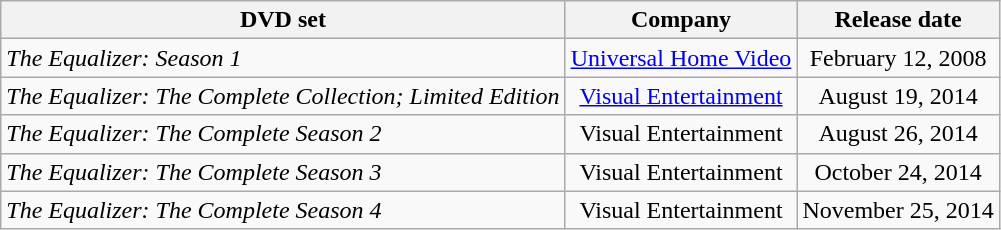<table class=wikitable style="text-align:center">
<tr>
<th>DVD set</th>
<th>Company</th>
<th>Release date</th>
</tr>
<tr>
<td align="left"><em>The Equalizer: Season 1</em></td>
<td><a href='#'>Universal Home Video</a></td>
<td>February 12, 2008</td>
</tr>
<tr>
<td><em>The Equalizer: The Complete Collection; Limited Edition</em></td>
<td><a href='#'>Visual Entertainment</a></td>
<td>August 19, 2014</td>
</tr>
<tr>
<td align="left"><em>The Equalizer: The Complete Season 2</em></td>
<td>Visual Entertainment</td>
<td>August 26, 2014</td>
</tr>
<tr>
<td align="left"><em>The Equalizer: The Complete Season 3</em></td>
<td>Visual Entertainment</td>
<td>October 24, 2014</td>
</tr>
<tr>
<td align="left"><em>The Equalizer: The Complete Season 4</em></td>
<td>Visual Entertainment</td>
<td>November 25, 2014</td>
</tr>
</table>
